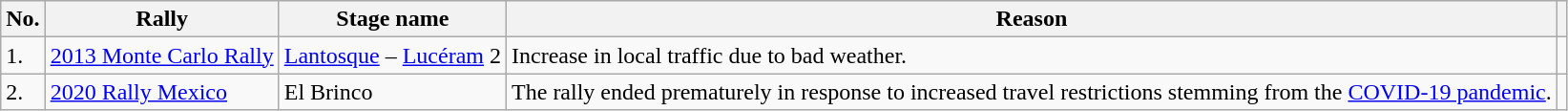<table class="wikitable sortable">
<tr>
<th>No.</th>
<th>Rally</th>
<th class="unsortable">Stage name</th>
<th class="unsortable">Reason</th>
<th></th>
</tr>
<tr>
<td>1.</td>
<td nowrap> <a href='#'>2013 Monte Carlo Rally</a></td>
<td nowrap><a href='#'>Lantosque</a> – <a href='#'>Lucéram</a> 2</td>
<td>Increase in local traffic due to bad weather.</td>
<td align=center></td>
</tr>
<tr>
<td>2.</td>
<td> <a href='#'>2020 Rally Mexico</a></td>
<td>El Brinco</td>
<td>The rally ended prematurely in response to increased travel restrictions stemming from the <a href='#'>COVID-19 pandemic</a>.</td>
<td align=center></td>
</tr>
</table>
